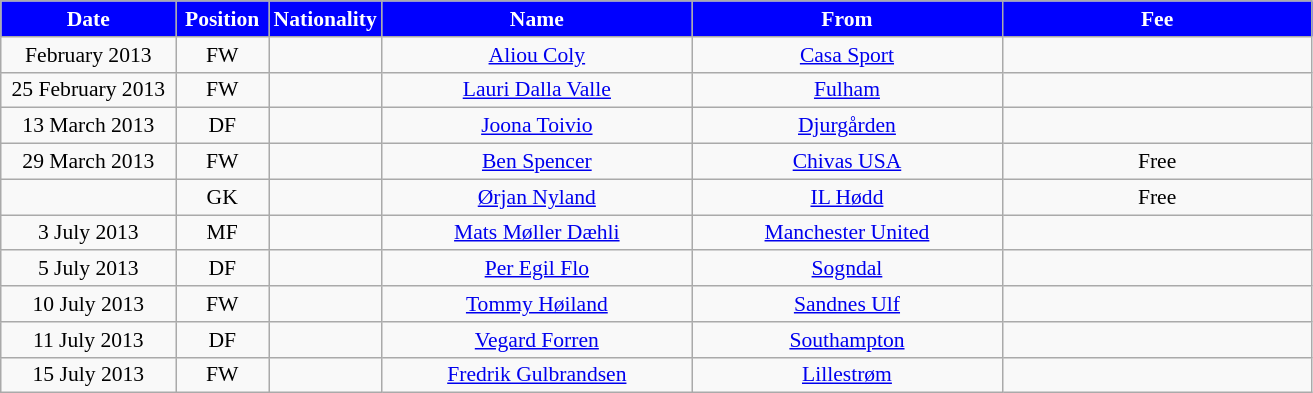<table class="wikitable"  style="text-align:center; font-size:90%; ">
<tr>
<th style="background:#00f; color:white; width:110px;">Date</th>
<th style="background:#00f; color:white; width:55px;">Position</th>
<th style="background:#00f; color:white; width:55px;">Nationality</th>
<th style="background:#00f; color:white; width:200px;">Name</th>
<th style="background:#00f; color:white; width:200px;">From</th>
<th style="background:#00f; color:white; width:200px;">Fee</th>
</tr>
<tr>
<td>February 2013</td>
<td>FW</td>
<td></td>
<td><a href='#'>Aliou Coly</a></td>
<td> <a href='#'>Casa Sport</a></td>
<td></td>
</tr>
<tr>
<td>25 February 2013</td>
<td>FW</td>
<td></td>
<td><a href='#'>Lauri Dalla Valle</a></td>
<td> <a href='#'>Fulham</a></td>
<td></td>
</tr>
<tr>
<td>13 March 2013</td>
<td>DF</td>
<td></td>
<td><a href='#'>Joona Toivio</a></td>
<td> <a href='#'>Djurgården</a></td>
<td></td>
</tr>
<tr>
<td>29 March 2013</td>
<td>FW</td>
<td></td>
<td><a href='#'>Ben Spencer</a></td>
<td> <a href='#'>Chivas USA</a></td>
<td>Free</td>
</tr>
<tr>
<td></td>
<td>GK</td>
<td></td>
<td><a href='#'>Ørjan Nyland</a></td>
<td> <a href='#'>IL Hødd</a></td>
<td>Free</td>
</tr>
<tr>
<td>3 July 2013</td>
<td>MF</td>
<td></td>
<td><a href='#'>Mats Møller Dæhli</a></td>
<td> <a href='#'>Manchester United</a></td>
<td></td>
</tr>
<tr>
<td>5 July 2013</td>
<td>DF</td>
<td></td>
<td><a href='#'>Per Egil Flo</a></td>
<td> <a href='#'>Sogndal</a></td>
<td></td>
</tr>
<tr>
<td>10 July 2013</td>
<td>FW</td>
<td></td>
<td><a href='#'>Tommy Høiland</a></td>
<td> <a href='#'>Sandnes Ulf</a></td>
<td></td>
</tr>
<tr>
<td>11 July 2013</td>
<td>DF</td>
<td></td>
<td><a href='#'>Vegard Forren</a></td>
<td> <a href='#'>Southampton</a></td>
<td></td>
</tr>
<tr>
<td>15 July 2013</td>
<td>FW</td>
<td></td>
<td><a href='#'>Fredrik Gulbrandsen</a></td>
<td> <a href='#'>Lillestrøm</a></td>
<td></td>
</tr>
</table>
